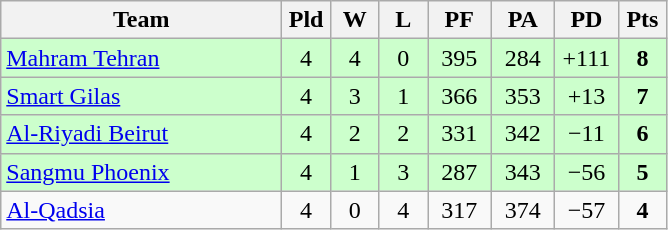<table class="wikitable" style="text-align:center;">
<tr>
<th width=180>Team</th>
<th width=25>Pld</th>
<th width=25>W</th>
<th width=25>L</th>
<th width=35>PF</th>
<th width=35>PA</th>
<th width=35>PD</th>
<th width=25>Pts</th>
</tr>
<tr bgcolor="#ccffcc">
<td align="left"> <a href='#'>Mahram Tehran</a></td>
<td>4</td>
<td>4</td>
<td>0</td>
<td>395</td>
<td>284</td>
<td>+111</td>
<td><strong>8</strong></td>
</tr>
<tr bgcolor="#ccffcc">
<td align="left"> <a href='#'>Smart Gilas</a></td>
<td>4</td>
<td>3</td>
<td>1</td>
<td>366</td>
<td>353</td>
<td>+13</td>
<td><strong>7</strong></td>
</tr>
<tr bgcolor="#ccffcc">
<td align="left"> <a href='#'>Al-Riyadi Beirut</a></td>
<td>4</td>
<td>2</td>
<td>2</td>
<td>331</td>
<td>342</td>
<td>−11</td>
<td><strong>6</strong></td>
</tr>
<tr bgcolor="#ccffcc">
<td align="left"> <a href='#'>Sangmu Phoenix</a></td>
<td>4</td>
<td>1</td>
<td>3</td>
<td>287</td>
<td>343</td>
<td>−56</td>
<td><strong>5</strong></td>
</tr>
<tr>
<td align="left"> <a href='#'>Al-Qadsia</a></td>
<td>4</td>
<td>0</td>
<td>4</td>
<td>317</td>
<td>374</td>
<td>−57</td>
<td><strong>4</strong></td>
</tr>
</table>
